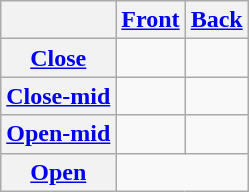<table class="wikitable" style="text-align:center;">
<tr>
<th></th>
<th><a href='#'>Front</a></th>
<th><a href='#'>Back</a></th>
</tr>
<tr>
<th><a href='#'>Close</a></th>
<td></td>
<td></td>
</tr>
<tr>
<th><a href='#'>Close-mid</a></th>
<td></td>
<td></td>
</tr>
<tr>
<th><a href='#'>Open-mid</a></th>
<td></td>
<td></td>
</tr>
<tr>
<th><a href='#'>Open</a></th>
<td colspan="2"></td>
</tr>
</table>
